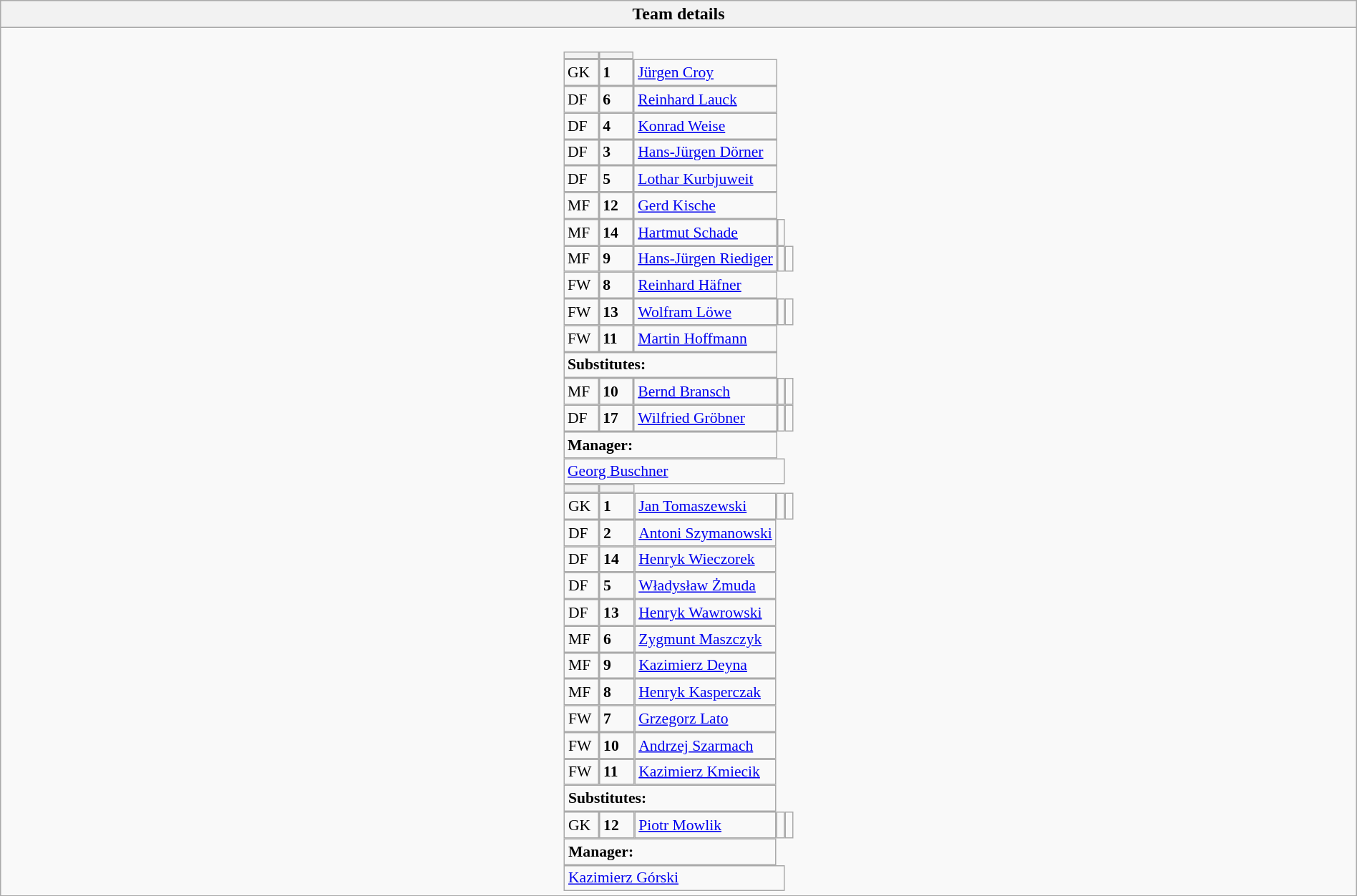<table style="width:100%" class="wikitable collapsible collapsed">
<tr>
<th>Team details</th>
</tr>
<tr>
<td><br>

<table style="font-size:90%;margin-left:auto;margin-right:auto;" cellspacing="0" cellpadding="0">
<tr>
<th width="25"></th>
<th width="25"></th>
</tr>
<tr>
<td>GK</td>
<td><strong>1</strong></td>
<td><a href='#'>Jürgen Croy</a></td>
</tr>
<tr>
<td>DF</td>
<td><strong>6</strong></td>
<td><a href='#'>Reinhard Lauck</a></td>
</tr>
<tr>
<td>DF</td>
<td><strong>4</strong></td>
<td><a href='#'>Konrad Weise</a></td>
</tr>
<tr>
<td>DF</td>
<td><strong>3</strong></td>
<td><a href='#'>Hans-Jürgen Dörner</a></td>
</tr>
<tr>
<td>DF</td>
<td><strong>5</strong></td>
<td><a href='#'>Lothar Kurbjuweit</a></td>
</tr>
<tr>
<td>MF</td>
<td><strong>12</strong></td>
<td><a href='#'>Gerd Kische</a></td>
</tr>
<tr>
<td>MF</td>
<td><strong>14</strong></td>
<td><a href='#'>Hartmut Schade</a></td>
<td></td>
</tr>
<tr>
<td>MF</td>
<td><strong>9</strong></td>
<td><a href='#'>Hans-Jürgen Riediger</a></td>
<td></td>
<td></td>
</tr>
<tr>
<td>FW</td>
<td><strong>8</strong></td>
<td><a href='#'>Reinhard Häfner</a></td>
</tr>
<tr>
<td>FW</td>
<td><strong>13</strong></td>
<td><a href='#'>Wolfram Löwe</a></td>
<td></td>
<td></td>
</tr>
<tr>
<td>FW</td>
<td><strong>11</strong></td>
<td><a href='#'>Martin Hoffmann</a></td>
</tr>
<tr>
<td colspan=3><strong>Substitutes:</strong></td>
</tr>
<tr>
<td>MF</td>
<td><strong>10</strong></td>
<td><a href='#'>Bernd Bransch</a></td>
<td></td>
<td></td>
</tr>
<tr>
<td>DF</td>
<td><strong>17</strong></td>
<td><a href='#'>Wilfried Gröbner</a></td>
<td></td>
<td></td>
</tr>
<tr>
<td colspan=3><strong>Manager:</strong></td>
</tr>
<tr>
<td colspan=4> <a href='#'>Georg Buschner</a></td>
</tr>
</table>

<table style="font-size:90%;margin-left:auto;margin-right:auto;" cellspacing="0" cellpadding="0">
<tr>
<th width="25"></th>
<th width="25"></th>
</tr>
<tr>
<td>GK</td>
<td><strong>1</strong></td>
<td><a href='#'>Jan Tomaszewski</a></td>
<td></td>
<td></td>
</tr>
<tr>
<td>DF</td>
<td><strong>2</strong></td>
<td><a href='#'>Antoni Szymanowski</a></td>
</tr>
<tr>
<td>DF</td>
<td><strong>14</strong></td>
<td><a href='#'>Henryk Wieczorek</a></td>
</tr>
<tr>
<td>DF</td>
<td><strong>5</strong></td>
<td><a href='#'>Władysław Żmuda</a></td>
</tr>
<tr>
<td>DF</td>
<td><strong>13</strong></td>
<td><a href='#'>Henryk Wawrowski</a></td>
</tr>
<tr>
<td>MF</td>
<td><strong>6</strong></td>
<td><a href='#'>Zygmunt Maszczyk</a></td>
</tr>
<tr>
<td>MF</td>
<td><strong>9</strong></td>
<td><a href='#'>Kazimierz Deyna</a></td>
</tr>
<tr>
<td>MF</td>
<td><strong>8</strong></td>
<td><a href='#'>Henryk Kasperczak</a></td>
</tr>
<tr>
<td>FW</td>
<td><strong>7</strong></td>
<td><a href='#'>Grzegorz Lato</a></td>
</tr>
<tr>
<td>FW</td>
<td><strong>10</strong></td>
<td><a href='#'>Andrzej Szarmach</a></td>
</tr>
<tr>
<td>FW</td>
<td><strong>11</strong></td>
<td><a href='#'>Kazimierz Kmiecik</a></td>
</tr>
<tr>
<td colspan=3><strong>Substitutes:</strong></td>
</tr>
<tr>
<td>GK</td>
<td><strong>12</strong></td>
<td><a href='#'>Piotr Mowlik</a></td>
<td></td>
<td></td>
</tr>
<tr>
<td colspan=3><strong>Manager:</strong></td>
</tr>
<tr>
<td colspan=4> <a href='#'>Kazimierz Górski</a></td>
</tr>
</table>
</td>
</tr>
</table>
